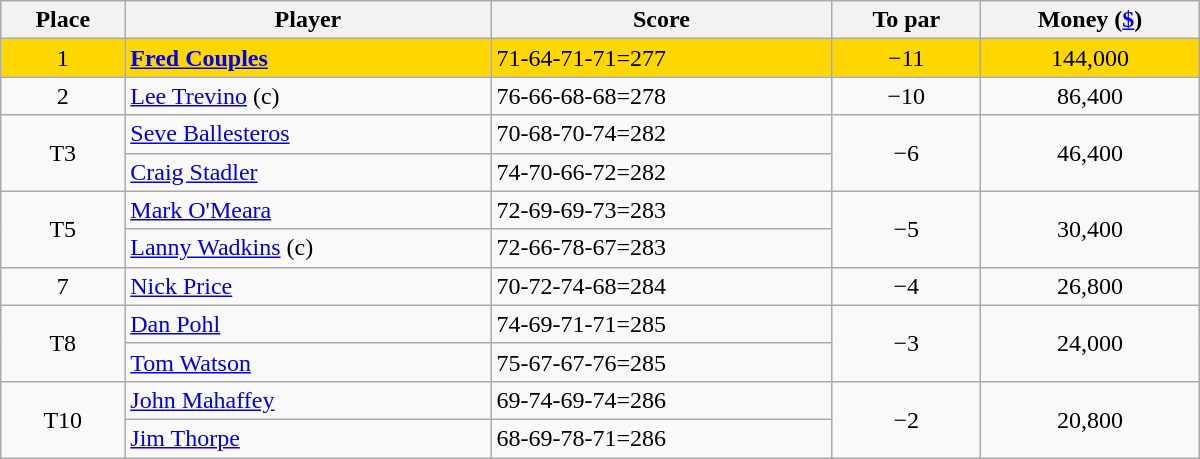<table class="wikitable" style="width:50em;margin-bottom:0;">
<tr>
<th>Place</th>
<th>Player</th>
<th>Score</th>
<th>To par</th>
<th>Money (<a href='#'>$</a>)</th>
</tr>
<tr style="background:gold">
<td align=center>1</td>
<td> <strong><a href='#'>Fred Couples</a></strong></td>
<td>71-64-71-71=277</td>
<td align=center>−11</td>
<td align=center>144,000</td>
</tr>
<tr>
<td align=center>2</td>
<td> <a href='#'>Lee Trevino</a> (c)</td>
<td>76-66-68-68=278</td>
<td align=center>−10</td>
<td align=center>86,400</td>
</tr>
<tr>
<td rowspan=2 align=center>T3</td>
<td> <a href='#'>Seve Ballesteros</a></td>
<td>70-68-70-74=282</td>
<td rowspan=2 align=center>−6</td>
<td rowspan=2 align=center>46,400</td>
</tr>
<tr>
<td> <a href='#'>Craig Stadler</a></td>
<td>74-70-66-72=282</td>
</tr>
<tr>
<td rowspan=2 align=center>T5</td>
<td> <a href='#'>Mark O'Meara</a></td>
<td>72-69-69-73=283</td>
<td rowspan=2 align=center>−5</td>
<td rowspan=2 align=center>30,400</td>
</tr>
<tr>
<td> <a href='#'>Lanny Wadkins</a> (c)</td>
<td>72-66-78-67=283</td>
</tr>
<tr>
<td align=center>7</td>
<td> <a href='#'>Nick Price</a></td>
<td>70-72-74-68=284</td>
<td align=center>−4</td>
<td align=center>26,800</td>
</tr>
<tr>
<td rowspan=2 align=center>T8</td>
<td> <a href='#'>Dan Pohl</a></td>
<td>74-69-71-71=285</td>
<td rowspan=2 align=center>−3</td>
<td rowspan=2 align=center>24,000</td>
</tr>
<tr>
<td> <a href='#'>Tom Watson</a></td>
<td>75-67-67-76=285</td>
</tr>
<tr>
<td rowspan=2 align=center>T10</td>
<td> <a href='#'>John Mahaffey</a></td>
<td>69-74-69-74=286</td>
<td rowspan=2 align=center>−2</td>
<td rowspan=2 align=center>20,800</td>
</tr>
<tr>
<td> <a href='#'>Jim Thorpe</a></td>
<td>68-69-78-71=286</td>
</tr>
</table>
